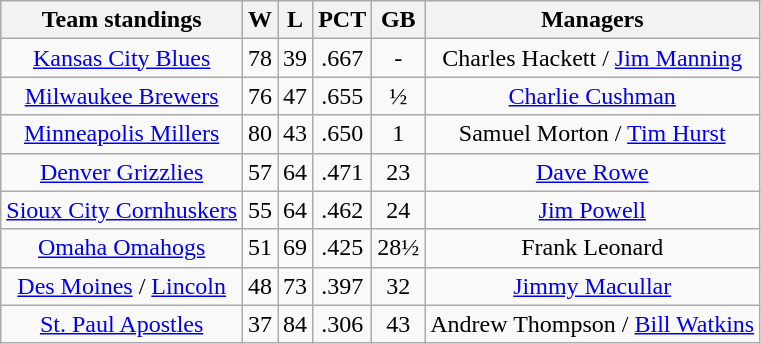<table class="wikitable" style="text-align:center">
<tr>
<th>Team standings</th>
<th>W</th>
<th>L</th>
<th>PCT</th>
<th>GB</th>
<th>Managers</th>
</tr>
<tr>
<td><a href='#'>Kansas City Blues</a></td>
<td>78</td>
<td>39</td>
<td>.667</td>
<td>-</td>
<td>Charles Hackett / <a href='#'>Jim Manning</a></td>
</tr>
<tr>
<td><a href='#'>Milwaukee Brewers</a></td>
<td>76</td>
<td>47</td>
<td>.655</td>
<td>½</td>
<td><a href='#'>Charlie Cushman</a></td>
</tr>
<tr>
<td><a href='#'>Minneapolis Millers</a></td>
<td>80</td>
<td>43</td>
<td>.650</td>
<td>1</td>
<td>Samuel Morton / <a href='#'>Tim Hurst</a></td>
</tr>
<tr>
<td><a href='#'>Denver Grizzlies</a></td>
<td>57</td>
<td>64</td>
<td>.471</td>
<td>23</td>
<td><a href='#'>Dave Rowe</a></td>
</tr>
<tr>
<td><a href='#'>Sioux City Cornhuskers</a></td>
<td>55</td>
<td>64</td>
<td>.462</td>
<td>24</td>
<td><a href='#'>Jim Powell</a></td>
</tr>
<tr>
<td><a href='#'>Omaha Omahogs</a></td>
<td>51</td>
<td>69</td>
<td>.425</td>
<td>28½</td>
<td>Frank Leonard</td>
</tr>
<tr>
<td><a href='#'>Des Moines</a> / <a href='#'>Lincoln</a></td>
<td>48</td>
<td>73</td>
<td>.397</td>
<td>32</td>
<td><a href='#'>Jimmy Macullar</a></td>
</tr>
<tr>
<td><a href='#'>St. Paul Apostles</a></td>
<td>37</td>
<td>84</td>
<td>.306</td>
<td>43</td>
<td>Andrew Thompson / <a href='#'>Bill Watkins</a></td>
</tr>
</table>
